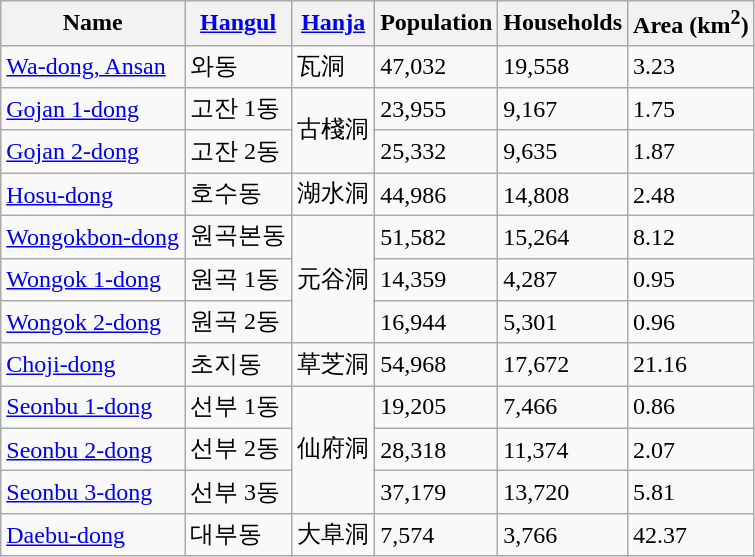<table class="wikitable sortable" border="1">
<tr>
<th>Name</th>
<th><a href='#'>Hangul</a></th>
<th><a href='#'>Hanja</a></th>
<th>Population</th>
<th>Households</th>
<th>Area (km<sup>2</sup>)</th>
</tr>
<tr>
<td><a href='#'>Wa-dong, Ansan</a></td>
<td>와동</td>
<td>瓦洞</td>
<td>47,032</td>
<td>19,558</td>
<td>3.23</td>
</tr>
<tr>
<td><a href='#'>Gojan 1-dong</a></td>
<td>고잔 1동</td>
<td rowspan=2>古棧洞</td>
<td>23,955</td>
<td>9,167</td>
<td>1.75</td>
</tr>
<tr>
<td><a href='#'>Gojan 2-dong</a></td>
<td>고잔 2동</td>
<td>25,332</td>
<td>9,635</td>
<td>1.87</td>
</tr>
<tr>
<td><a href='#'>Hosu-dong</a></td>
<td>호수동</td>
<td>湖水洞</td>
<td>44,986</td>
<td>14,808</td>
<td>2.48</td>
</tr>
<tr>
<td><a href='#'>Wongokbon-dong</a></td>
<td>원곡본동</td>
<td rowspan=3>元谷洞</td>
<td>51,582</td>
<td>15,264</td>
<td>8.12</td>
</tr>
<tr>
<td><a href='#'>Wongok 1-dong</a></td>
<td>원곡 1동</td>
<td>14,359</td>
<td>4,287</td>
<td>0.95</td>
</tr>
<tr>
<td><a href='#'>Wongok 2-dong</a></td>
<td>원곡 2동</td>
<td>16,944</td>
<td>5,301</td>
<td>0.96</td>
</tr>
<tr>
<td><a href='#'>Choji-dong</a></td>
<td>초지동</td>
<td>草芝洞</td>
<td>54,968</td>
<td>17,672</td>
<td>21.16</td>
</tr>
<tr>
<td><a href='#'>Seonbu 1-dong</a></td>
<td>선부 1동</td>
<td rowspan=3>仙府洞</td>
<td>19,205</td>
<td>7,466</td>
<td>0.86</td>
</tr>
<tr>
<td><a href='#'>Seonbu 2-dong</a></td>
<td>선부 2동</td>
<td>28,318</td>
<td>11,374</td>
<td>2.07</td>
</tr>
<tr>
<td><a href='#'>Seonbu 3-dong</a></td>
<td>선부 3동</td>
<td>37,179</td>
<td>13,720</td>
<td>5.81</td>
</tr>
<tr>
<td><a href='#'>Daebu-dong</a></td>
<td>대부동</td>
<td>大阜洞</td>
<td>7,574</td>
<td>3,766</td>
<td>42.37</td>
</tr>
</table>
